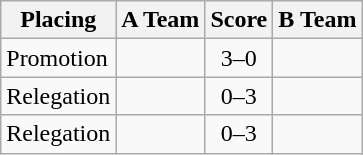<table class=wikitable style="border:1px solid #AAAAAA;">
<tr>
<th>Placing</th>
<th>A Team</th>
<th>Score</th>
<th>B Team</th>
</tr>
<tr>
<td>Promotion</td>
<td><strong></strong></td>
<td align="center">3–0</td>
<td></td>
</tr>
<tr>
<td>Relegation</td>
<td></td>
<td align="center">0–3</td>
<td></td>
</tr>
<tr>
<td>Relegation</td>
<td><em></em></td>
<td align="center">0–3</td>
<td></td>
</tr>
</table>
